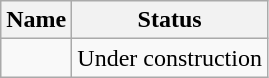<table class="wikitable">
<tr>
<th>Name</th>
<th>Status</th>
</tr>
<tr>
<td></td>
<td>Under construction</td>
</tr>
</table>
